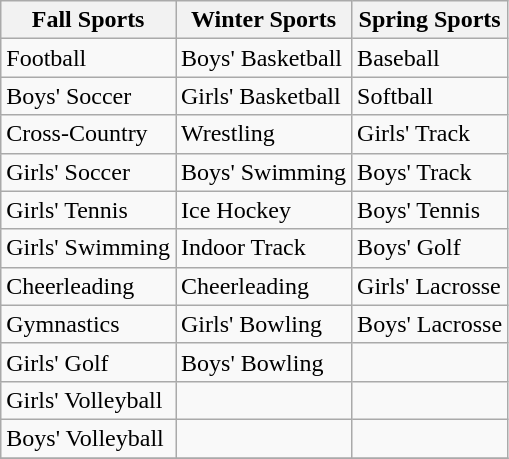<table class="wikitable">
<tr>
<th>Fall Sports</th>
<th>Winter Sports</th>
<th>Spring Sports</th>
</tr>
<tr>
<td>Football</td>
<td>Boys' Basketball</td>
<td>Baseball</td>
</tr>
<tr>
<td>Boys' Soccer</td>
<td>Girls' Basketball</td>
<td>Softball</td>
</tr>
<tr>
<td>Cross-Country</td>
<td>Wrestling</td>
<td>Girls' Track</td>
</tr>
<tr>
<td>Girls' Soccer</td>
<td>Boys' Swimming</td>
<td>Boys' Track</td>
</tr>
<tr>
<td>Girls' Tennis</td>
<td>Ice Hockey</td>
<td>Boys' Tennis</td>
</tr>
<tr>
<td>Girls' Swimming</td>
<td>Indoor Track</td>
<td>Boys' Golf</td>
</tr>
<tr>
<td>Cheerleading</td>
<td>Cheerleading</td>
<td>Girls' Lacrosse</td>
</tr>
<tr>
<td>Gymnastics</td>
<td>Girls' Bowling</td>
<td>Boys' Lacrosse</td>
</tr>
<tr>
<td>Girls' Golf</td>
<td>Boys' Bowling</td>
<td></td>
</tr>
<tr>
<td>Girls' Volleyball</td>
<td></td>
<td></td>
</tr>
<tr>
<td>Boys' Volleyball</td>
<td></td>
<td></td>
</tr>
<tr>
</tr>
</table>
